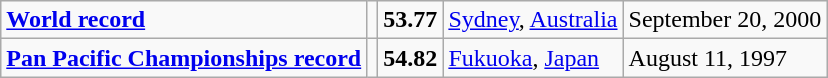<table class="wikitable">
<tr>
<td><strong><a href='#'>World record</a></strong></td>
<td></td>
<td><strong>53.77</strong></td>
<td><a href='#'>Sydney</a>, <a href='#'>Australia</a></td>
<td>September 20, 2000</td>
</tr>
<tr>
<td><strong><a href='#'>Pan Pacific Championships record</a></strong></td>
<td></td>
<td><strong>54.82</strong></td>
<td><a href='#'>Fukuoka</a>, <a href='#'>Japan</a></td>
<td>August 11, 1997</td>
</tr>
</table>
